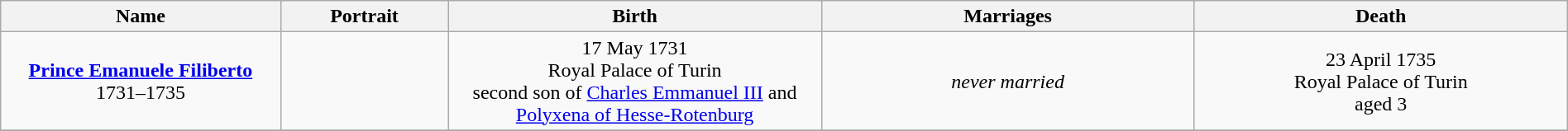<table style="text-align:center; width:100%" class="wikitable">
<tr>
<th width=15%>Name</th>
<th width=9%>Portrait</th>
<th width=20%>Birth</th>
<th width=20%>Marriages</th>
<th width=20%>Death</th>
</tr>
<tr>
<td width=auto><strong><a href='#'>Prince Emanuele Filiberto</a></strong><br>1731–1735</td>
<td></td>
<td>17 May 1731<br>Royal Palace of Turin<br>second son of <a href='#'>Charles Emmanuel III</a> and <a href='#'>Polyxena of Hesse-Rotenburg</a></td>
<td><em>never married</em></td>
<td>23 April 1735<br>Royal Palace of Turin<br>aged 3</td>
</tr>
<tr>
</tr>
</table>
